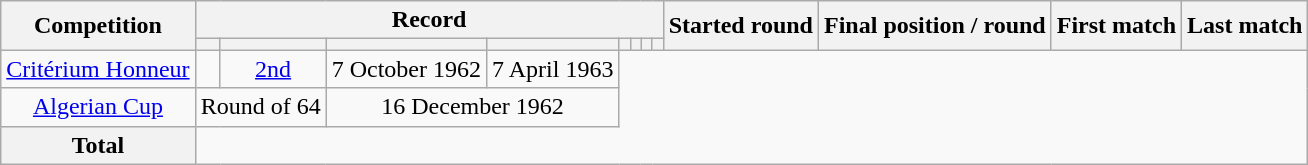<table class="wikitable" style="text-align: center">
<tr>
<th rowspan=2>Competition</th>
<th colspan=8>Record</th>
<th rowspan=2>Started round</th>
<th rowspan=2>Final position / round</th>
<th rowspan=2>First match</th>
<th rowspan=2>Last match</th>
</tr>
<tr>
<th></th>
<th></th>
<th></th>
<th></th>
<th></th>
<th></th>
<th></th>
<th></th>
</tr>
<tr>
<td><a href='#'>Critérium Honneur</a><br></td>
<td></td>
<td><a href='#'>2nd</a></td>
<td>7 October 1962</td>
<td>7 April 1963</td>
</tr>
<tr>
<td><a href='#'>Algerian Cup</a><br></td>
<td colspan=2>Round of 64</td>
<td colspan=2>16 December 1962</td>
</tr>
<tr>
<th>Total<br></th>
</tr>
</table>
